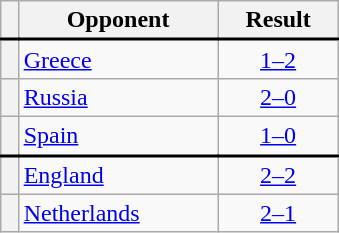<table class="wikitable plainrowheaders" style="text-align:center;margin-left:1em;float:right;clear:right;min-width:226px">
<tr>
<th scope="col"></th>
<th scope="col">Opponent</th>
<th scope="col">Result</th>
</tr>
<tr style="border-top:2px solid black">
<th scope="row" style="text-align:center"></th>
<td align="left"><a href='#'>Greece</a></td>
<td><a href='#'>1–2</a></td>
</tr>
<tr>
<th scope="row" style="text-align:center"></th>
<td align="left"><a href='#'>Russia</a></td>
<td><a href='#'>2–0</a></td>
</tr>
<tr>
<th scope="row" style="text-align:center"></th>
<td align="left"><a href='#'>Spain</a></td>
<td><a href='#'>1–0</a></td>
</tr>
<tr style="border-top:2px solid black">
<th scope="row" style="text-align:center"></th>
<td align="left"><a href='#'>England</a></td>
<td><a href='#'>2–2</a>  </td>
</tr>
<tr>
<th scope="row" style="text-align:center"></th>
<td align="left"><a href='#'>Netherlands</a></td>
<td><a href='#'>2–1</a></td>
</tr>
</table>
